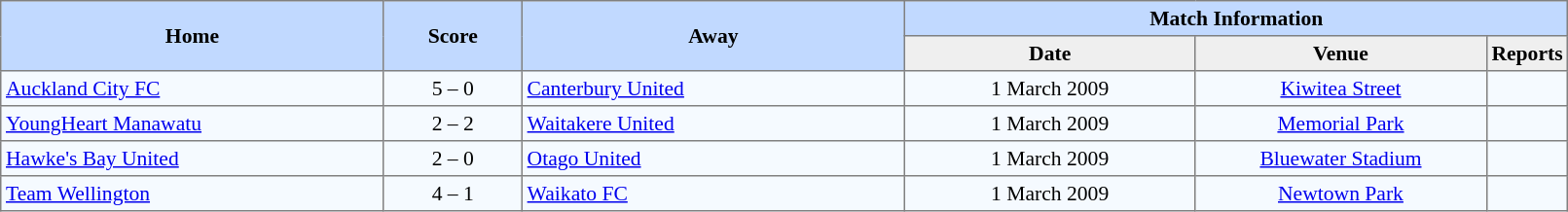<table border=1 style="border-collapse:collapse; font-size:90%; text-align:center;" cellpadding=3 cellspacing=0 width=85%>
<tr bgcolor=#C1D9FF>
<th rowspan=2 width=25%>Home</th>
<th rowspan=2 width=9%>Score</th>
<th rowspan=2 width=25%>Away</th>
<th colspan=9>Match Information</th>
</tr>
<tr bgcolor=#EFEFEF>
<th width=19%>Date</th>
<th width=19%>Venue</th>
<th width=10%>Reports</th>
</tr>
<tr bgcolor=#F5FAFF>
<td align=left> <a href='#'>Auckland City FC</a></td>
<td>5 – 0</td>
<td align=left> <a href='#'>Canterbury United</a></td>
<td>1 March 2009</td>
<td><a href='#'>Kiwitea Street</a></td>
<td></td>
</tr>
<tr bgcolor=#F5FAFF>
<td align=left> <a href='#'>YoungHeart Manawatu</a></td>
<td>2 – 2</td>
<td align=left> <a href='#'>Waitakere United</a></td>
<td>1 March 2009</td>
<td><a href='#'>Memorial Park</a></td>
<td></td>
</tr>
<tr bgcolor=#F5FAFF>
<td align=left> <a href='#'>Hawke's Bay United</a></td>
<td>2 – 0</td>
<td align=left> <a href='#'>Otago United</a></td>
<td>1 March 2009</td>
<td><a href='#'>Bluewater Stadium</a></td>
<td></td>
</tr>
<tr bgcolor=#F5FAFF>
<td align=left> <a href='#'>Team Wellington</a></td>
<td>4 – 1</td>
<td align=left> <a href='#'>Waikato FC</a></td>
<td>1 March 2009</td>
<td><a href='#'>Newtown Park</a></td>
<td></td>
</tr>
</table>
